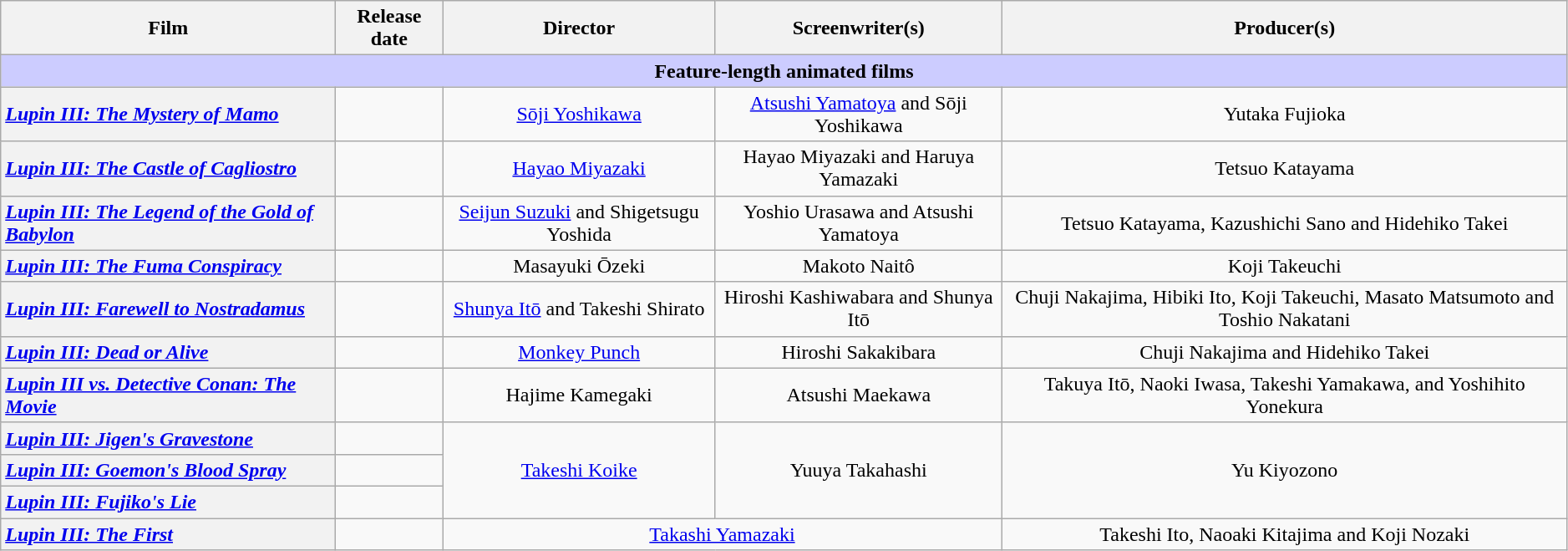<table class="wikitable plainrowheaders" style="text-align:center; width:99%;">
<tr>
<th>Film</th>
<th>Release date</th>
<th>Director</th>
<th>Screenwriter(s)</th>
<th>Producer(s)</th>
</tr>
<tr>
<th colspan="6" scope="col" style="background-color:#ccccff;">Feature-length animated films</th>
</tr>
<tr>
<th scope="row" style="text-align:left"><em><a href='#'>Lupin III: The Mystery of Mamo</a></em></th>
<td style="text-align:left;"></td>
<td><a href='#'>Sōji Yoshikawa</a></td>
<td><a href='#'>Atsushi Yamatoya</a> and Sōji Yoshikawa</td>
<td>Yutaka Fujioka</td>
</tr>
<tr>
<th scope="row" style="text-align:left"><em><a href='#'>Lupin III: The Castle of Cagliostro</a></em></th>
<td style="text-align:left;"></td>
<td><a href='#'>Hayao Miyazaki</a></td>
<td>Hayao Miyazaki and Haruya Yamazaki</td>
<td>Tetsuo Katayama</td>
</tr>
<tr>
<th scope="row" style="text-align:left;"><em><a href='#'>Lupin III: The Legend of the Gold of Babylon</a></em></th>
<td style="text-align:left;"></td>
<td><a href='#'>Seijun Suzuki</a> and Shigetsugu Yoshida</td>
<td>Yoshio Urasawa and Atsushi Yamatoya</td>
<td>Tetsuo Katayama, Kazushichi Sano and Hidehiko Takei</td>
</tr>
<tr>
<th scope="row" style="text-align:left"><em><a href='#'> Lupin III: The Fuma Conspiracy</a></em></th>
<td style="text-align:left;"></td>
<td>Masayuki Ōzeki</td>
<td>Makoto Naitô</td>
<td>Koji Takeuchi</td>
</tr>
<tr>
<th scope="row" style="text-align:left"><em><a href='#'>Lupin III: Farewell to Nostradamus</a></em></th>
<td style="text-align:left;"></td>
<td><a href='#'>Shunya Itō</a> and Takeshi Shirato</td>
<td>Hiroshi Kashiwabara and Shunya Itō</td>
<td>Chuji Nakajima, Hibiki Ito, Koji Takeuchi, Masato Matsumoto and Toshio Nakatani</td>
</tr>
<tr>
<th scope="row" style="text-align:left"><em><a href='#'>Lupin III: Dead or Alive</a></em></th>
<td style="text-align:left;"></td>
<td><a href='#'>Monkey Punch</a></td>
<td>Hiroshi Sakakibara</td>
<td>Chuji Nakajima and Hidehiko Takei</td>
</tr>
<tr>
<th scope="row" style="text-align:left"><em><a href='#'>Lupin III vs. Detective Conan: The Movie</a></em></th>
<td style="text-align:left;"></td>
<td>Hajime Kamegaki</td>
<td>Atsushi Maekawa</td>
<td>Takuya Itō, Naoki Iwasa, Takeshi Yamakawa, and Yoshihito Yonekura</td>
</tr>
<tr>
<th scope="row" style="text-align:left"><em><a href='#'>Lupin III: Jigen's Gravestone</a></em></th>
<td style="text-align:left;"></td>
<td rowspan="3"><a href='#'>Takeshi Koike</a></td>
<td rowspan="3">Yuuya Takahashi</td>
<td rowspan="3">Yu Kiyozono</td>
</tr>
<tr>
<th scope="row" style="text-align:left"><em><a href='#'>Lupin III: Goemon's Blood Spray</a></em></th>
<td style="text-align:left;"></td>
</tr>
<tr>
<th scope="row" style="text-align:left"><em><a href='#'>Lupin III: Fujiko's Lie</a></em></th>
<td style="text-align:left;"></td>
</tr>
<tr>
<th scope="row" style="text-align:left"><em><a href='#'>Lupin III: The First</a></em></th>
<td style="text-align:left;"></td>
<td colspan="2"><a href='#'>Takashi Yamazaki</a></td>
<td>Takeshi Ito, Naoaki Kitajima and Koji Nozaki</td>
</tr>
</table>
